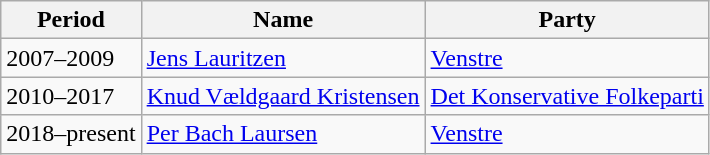<table class="wikitable">
<tr>
<th>Period</th>
<th>Name</th>
<th>Party</th>
</tr>
<tr>
<td>2007–2009</td>
<td><a href='#'>Jens Lauritzen</a></td>
<td><a href='#'>Venstre</a></td>
</tr>
<tr>
<td>2010–2017</td>
<td><a href='#'>Knud Vældgaard Kristensen</a></td>
<td><a href='#'>Det Konservative Folkeparti</a></td>
</tr>
<tr>
<td>2018–present</td>
<td><a href='#'>Per Bach Laursen</a></td>
<td><a href='#'>Venstre</a></td>
</tr>
</table>
